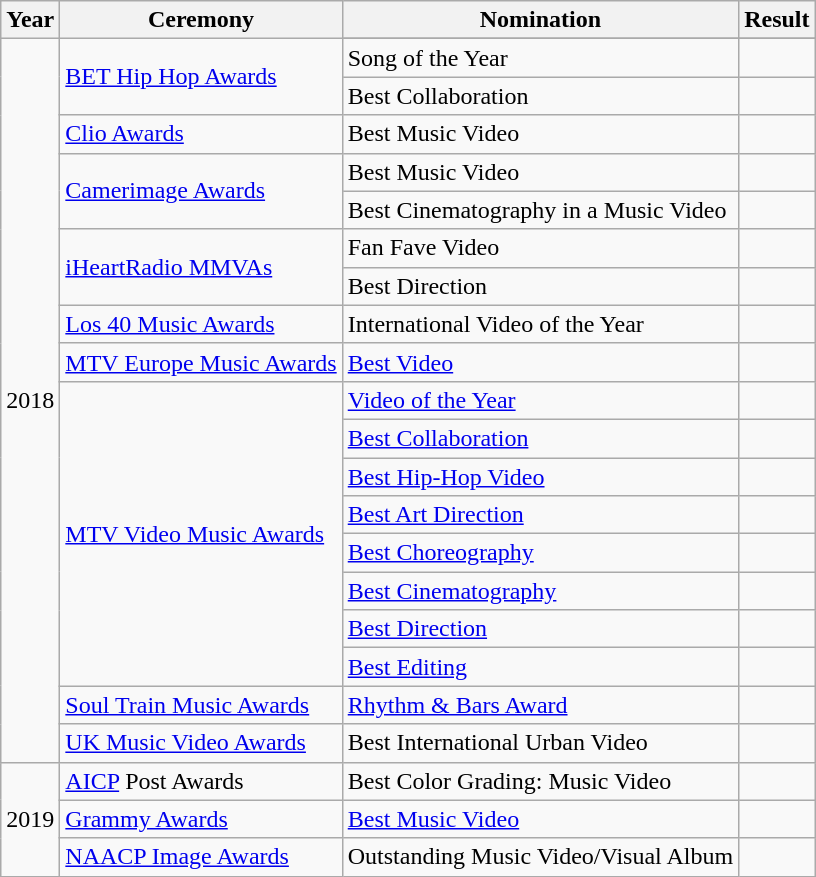<table class="wikitable">
<tr>
<th>Year</th>
<th>Ceremony</th>
<th>Nomination</th>
<th>Result</th>
</tr>
<tr>
<td !scope rowspan="20">2018</td>
<td rowspan="3"><a href='#'>BET Hip Hop Awards</a></td>
</tr>
<tr>
<td>Song of the Year</td>
<td></td>
</tr>
<tr>
<td>Best Collaboration</td>
<td></td>
</tr>
<tr>
<td><a href='#'>Clio Awards</a></td>
<td>Best Music Video</td>
<td></td>
</tr>
<tr>
<td rowspan=2><a href='#'>Camerimage Awards</a></td>
<td>Best Music Video</td>
<td></td>
</tr>
<tr>
<td>Best Cinematography in a Music Video</td>
<td></td>
</tr>
<tr>
<td rowspan="2"><a href='#'>iHeartRadio MMVAs</a></td>
<td>Fan Fave Video</td>
<td></td>
</tr>
<tr>
<td>Best Direction</td>
<td></td>
</tr>
<tr>
<td><a href='#'>Los 40 Music Awards</a></td>
<td>International Video of the Year</td>
<td></td>
</tr>
<tr>
<td rowspan="1"><a href='#'>MTV Europe Music Awards</a></td>
<td><a href='#'>Best Video</a></td>
<td></td>
</tr>
<tr>
<td rowspan="8"><a href='#'>MTV Video Music Awards</a></td>
<td><a href='#'>Video of the Year</a></td>
<td></td>
</tr>
<tr>
<td><a href='#'>Best Collaboration</a></td>
<td></td>
</tr>
<tr>
<td><a href='#'>Best Hip-Hop Video</a></td>
<td></td>
</tr>
<tr>
<td><a href='#'>Best Art Direction</a></td>
<td></td>
</tr>
<tr>
<td><a href='#'>Best Choreography</a></td>
<td></td>
</tr>
<tr>
<td><a href='#'>Best Cinematography</a></td>
<td></td>
</tr>
<tr>
<td><a href='#'>Best Direction</a></td>
<td></td>
</tr>
<tr>
<td><a href='#'>Best Editing</a></td>
<td></td>
</tr>
<tr>
<td><a href='#'>Soul Train Music Awards</a></td>
<td><a href='#'>Rhythm & Bars Award</a></td>
<td></td>
</tr>
<tr>
<td><a href='#'>UK Music Video Awards</a></td>
<td>Best International Urban Video</td>
<td></td>
</tr>
<tr>
<td rowspan="3">2019</td>
<td><a href='#'>AICP</a> Post Awards</td>
<td>Best Color Grading: Music Video</td>
<td></td>
</tr>
<tr>
<td><a href='#'>Grammy Awards</a></td>
<td><a href='#'>Best Music Video</a></td>
<td></td>
</tr>
<tr>
<td><a href='#'>NAACP Image Awards</a></td>
<td>Outstanding Music Video/Visual Album</td>
<td></td>
</tr>
</table>
